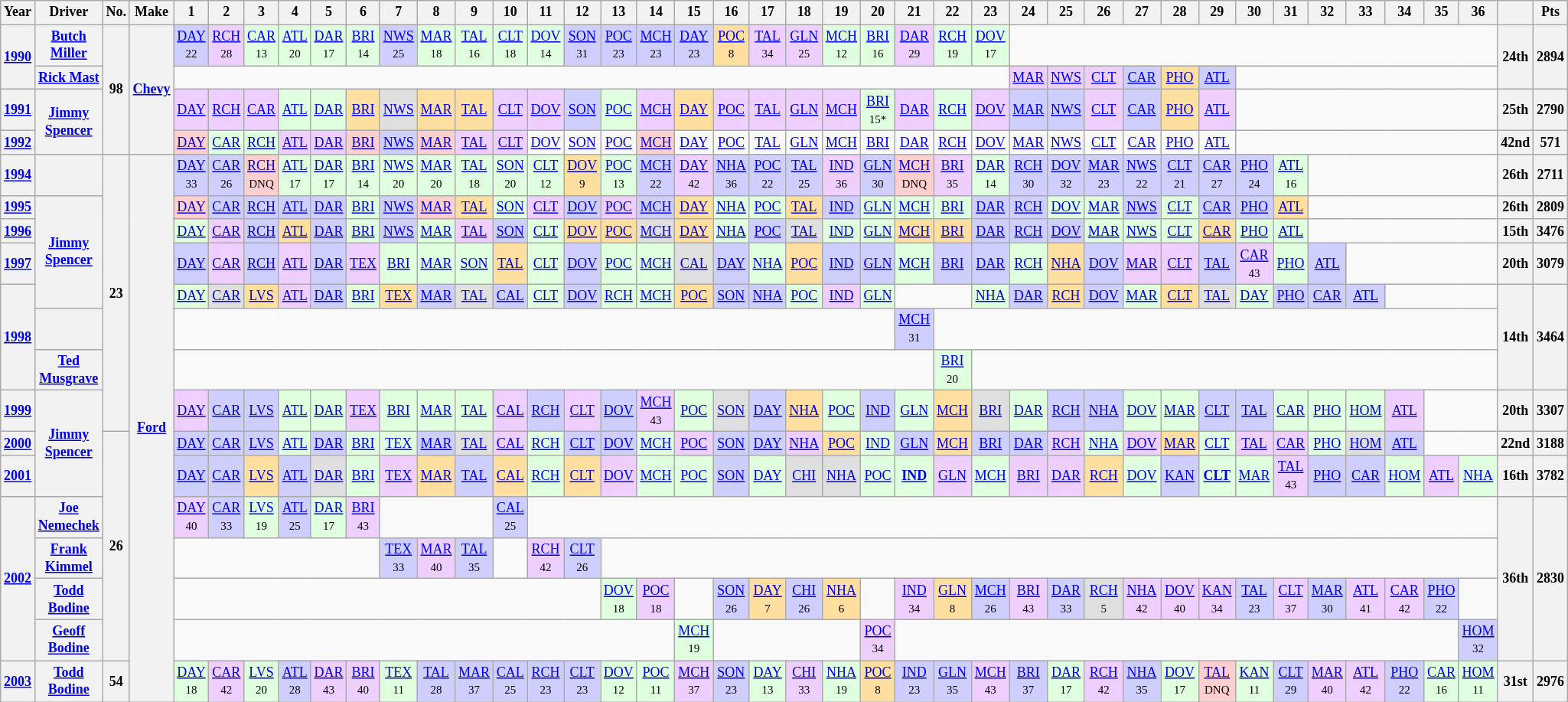<table class="wikitable" style="text-align:center; font-size:75%">
<tr>
<th>Year</th>
<th>Driver</th>
<th>No.</th>
<th>Make</th>
<th>1</th>
<th>2</th>
<th>3</th>
<th>4</th>
<th>5</th>
<th>6</th>
<th>7</th>
<th>8</th>
<th>9</th>
<th>10</th>
<th>11</th>
<th>12</th>
<th>13</th>
<th>14</th>
<th>15</th>
<th>16</th>
<th>17</th>
<th>18</th>
<th>19</th>
<th>20</th>
<th>21</th>
<th>22</th>
<th>23</th>
<th>24</th>
<th>25</th>
<th>26</th>
<th>27</th>
<th>28</th>
<th>29</th>
<th>30</th>
<th>31</th>
<th>32</th>
<th>33</th>
<th>34</th>
<th>35</th>
<th>36</th>
<th></th>
<th>Pts</th>
</tr>
<tr>
<th rowspan=2><a href='#'>1990</a></th>
<th><a href='#'>Butch Miller</a></th>
<th rowspan=4>98</th>
<th rowspan=4><a href='#'>Chevy</a></th>
<td style="background:#CFCFFF;"><a href='#'>DAY</a><br><small>22</small></td>
<td style="background:#EFCFFF;"><a href='#'>RCH</a><br><small>28</small></td>
<td style="background:#DFFFDF;"><a href='#'>CAR</a><br><small>13</small></td>
<td style="background:#DFFFDF;"><a href='#'>ATL</a><br><small>20</small></td>
<td style="background:#DFFFDF;"><a href='#'>DAR</a><br><small>17</small></td>
<td style="background:#DFFFDF;"><a href='#'>BRI</a><br><small>14</small></td>
<td style="background:#CFCFFF;"><a href='#'>NWS</a><br><small>25</small></td>
<td style="background:#DFFFDF;"><a href='#'>MAR</a><br><small>18</small></td>
<td style="background:#DFFFDF;"><a href='#'>TAL</a><br><small>16</small></td>
<td style="background:#DFFFDF;"><a href='#'>CLT</a><br><small>18</small></td>
<td style="background:#DFFFDF;"><a href='#'>DOV</a><br><small>14</small></td>
<td style="background:#CFCFFF;"><a href='#'>SON</a><br><small>31</small></td>
<td style="background:#CFCFFF;"><a href='#'>POC</a><br><small>23</small></td>
<td style="background:#CFCFFF;"><a href='#'>MCH</a><br><small>23</small></td>
<td style="background:#CFCFFF;"><a href='#'>DAY</a><br><small>23</small></td>
<td style="background:#FFDF9F;"><a href='#'>POC</a><br><small>8</small></td>
<td style="background:#EFCFFF;"><a href='#'>TAL</a><br><small>34</small></td>
<td style="background:#EFCFFF;"><a href='#'>GLN</a><br><small>25</small></td>
<td style="background:#DFFFDF;"><a href='#'>MCH</a><br><small>12</small></td>
<td style="background:#DFFFDF;"><a href='#'>BRI</a><br><small>16</small></td>
<td style="background:#EFCFFF;"><a href='#'>DAR</a><br><small>29</small></td>
<td style="background:#DFFFDF;"><a href='#'>RCH</a><br><small>19</small></td>
<td style="background:#DFFFDF;"><a href='#'>DOV</a><br><small>17</small></td>
<td colspan=13></td>
<th rowspan=2>24th</th>
<th rowspan=2>2894</th>
</tr>
<tr>
<th><a href='#'>Rick Mast</a></th>
<td colspan=23></td>
<td style="background:#EFCFFF;"><a href='#'>MAR</a><br></td>
<td style="background:#EFCFFF;"><a href='#'>NWS</a><br></td>
<td style="background:#EFCFFF;"><a href='#'>CLT</a><br></td>
<td style="background:#CFCFFF;"><a href='#'>CAR</a><br></td>
<td style="background:#FFDF9F;"><a href='#'>PHO</a><br></td>
<td style="background:#CFCFFF;"><a href='#'>ATL</a><br></td>
<td colspan=7></td>
</tr>
<tr>
<th><a href='#'>1991</a></th>
<th rowspan=2><a href='#'>Jimmy Spencer</a></th>
<td style="background:#EFCFFF;"><a href='#'>DAY</a><br></td>
<td style="background:#EFCFFF;"><a href='#'>RCH</a><br></td>
<td style="background:#EFCFFF;"><a href='#'>CAR</a><br></td>
<td style="background:#DFFFDF;"><a href='#'>ATL</a><br></td>
<td style="background:#DFFFDF;"><a href='#'>DAR</a><br></td>
<td style="background:#FFDF9F;"><a href='#'>BRI</a><br></td>
<td style="background:#DFDFDF;"><a href='#'>NWS</a><br></td>
<td style="background:#FFDF9F;"><a href='#'>MAR</a><br></td>
<td style="background:#FFDF9F;"><a href='#'>TAL</a><br></td>
<td style="background:#EFCFFF;"><a href='#'>CLT</a><br></td>
<td style="background:#EFCFFF;"><a href='#'>DOV</a><br></td>
<td style="background:#CFCFFF;"><a href='#'>SON</a><br></td>
<td style="background:#DFFFDF;"><a href='#'>POC</a><br></td>
<td style="background:#EFCFFF;"><a href='#'>MCH</a><br></td>
<td style="background:#FFDF9F;"><a href='#'>DAY</a><br></td>
<td style="background:#EFCFFF;"><a href='#'>POC</a><br></td>
<td style="background:#EFCFFF;"><a href='#'>TAL</a><br></td>
<td style="background:#EFCFFF;"><a href='#'>GLN</a><br></td>
<td style="background:#EFCFFF;"><a href='#'>MCH</a><br></td>
<td style="background:#DFFFDF;"><a href='#'>BRI</a><br><small>15*</small></td>
<td style="background:#EFCFFF;"><a href='#'>DAR</a><br></td>
<td style="background:#DFFFDF;"><a href='#'>RCH</a><br></td>
<td style="background:#EFCFFF;"><a href='#'>DOV</a><br></td>
<td style="background:#CFCFFF;"><a href='#'>MAR</a><br></td>
<td style="background:#CFCFFF;"><a href='#'>NWS</a><br></td>
<td style="background:#EFCFFF;"><a href='#'>CLT</a><br></td>
<td style="background:#CFCFFF;"><a href='#'>CAR</a><br></td>
<td style="background:#FFDF9F;"><a href='#'>PHO</a><br></td>
<td style="background:#EFCFFF;"><a href='#'>ATL</a><br></td>
<td colspan=7></td>
<th>25th</th>
<th>2790</th>
</tr>
<tr>
<th><a href='#'>1992</a></th>
<td style="background:#FFCFCF;"><a href='#'>DAY</a><br></td>
<td style="background:#DFFFDF;"><a href='#'>CAR</a><br></td>
<td style="background:#DFFFDF;"><a href='#'>RCH</a><br></td>
<td style="background:#EFCFFF;"><a href='#'>ATL</a><br></td>
<td style="background:#EFCFFF;"><a href='#'>DAR</a><br></td>
<td style="background:#FFCFCF;"><a href='#'>BRI</a><br></td>
<td style="background:#CFCFFF;"><a href='#'>NWS</a><br></td>
<td style="background:#FFCFCF;"><a href='#'>MAR</a><br></td>
<td style="background:#EFCFFF;"><a href='#'>TAL</a><br></td>
<td style="background:#EFCFFF;"><a href='#'>CLT</a><br></td>
<td><a href='#'>DOV</a></td>
<td><a href='#'>SON</a></td>
<td><a href='#'>POC</a></td>
<td style="background:#FFCFCF;"><a href='#'>MCH</a><br></td>
<td><a href='#'>DAY</a></td>
<td><a href='#'>POC</a></td>
<td><a href='#'>TAL</a></td>
<td><a href='#'>GLN</a></td>
<td><a href='#'>MCH</a></td>
<td><a href='#'>BRI</a></td>
<td><a href='#'>DAR</a></td>
<td><a href='#'>RCH</a></td>
<td><a href='#'>DOV</a></td>
<td><a href='#'>MAR</a></td>
<td><a href='#'>NWS</a></td>
<td><a href='#'>CLT</a></td>
<td><a href='#'>CAR</a></td>
<td><a href='#'>PHO</a></td>
<td><a href='#'>ATL</a></td>
<td colspan=7></td>
<th>42nd</th>
<th>571</th>
</tr>
<tr>
<th><a href='#'>1994</a></th>
<th></th>
<th rowspan=8>23</th>
<th rowspan=15><a href='#'>Ford</a></th>
<td style="background:#CFCFFF;"><a href='#'>DAY</a><br><small>33</small></td>
<td style="background:#CFCFFF;"><a href='#'>CAR</a><br><small>26</small></td>
<td style="background:#FFCFCF;"><a href='#'>RCH</a><br><small>DNQ</small></td>
<td style="background:#DFFFDF;"><a href='#'>ATL</a><br><small>17</small></td>
<td style="background:#DFFFDF;"><a href='#'>DAR</a><br><small>17</small></td>
<td style="background:#DFFFDF;"><a href='#'>BRI</a><br><small>14</small></td>
<td style="background:#DFFFDF;"><a href='#'>NWS</a><br><small>20</small></td>
<td style="background:#DFFFDF;"><a href='#'>MAR</a><br><small>20</small></td>
<td style="background:#DFFFDF;"><a href='#'>TAL</a><br><small>18</small></td>
<td style="background:#DFFFDF;"><a href='#'>SON</a><br><small>20</small></td>
<td style="background:#DFFFDF;"><a href='#'>CLT</a><br><small>12</small></td>
<td style="background:#FFDF9F;"><a href='#'>DOV</a><br><small>9</small></td>
<td style="background:#DFFFDF;"><a href='#'>POC</a><br><small>13</small></td>
<td style="background:#CFCFFF;"><a href='#'>MCH</a><br><small>22</small></td>
<td style="background:#EFCFFF;"><a href='#'>DAY</a><br><small>42</small></td>
<td style="background:#CFCFFF;"><a href='#'>NHA</a><br><small>36</small></td>
<td style="background:#CFCFFF;"><a href='#'>POC</a><br><small>22</small></td>
<td style="background:#CFCFFF;"><a href='#'>TAL</a><br><small>25</small></td>
<td style="background:#EFCFFF;"><a href='#'>IND</a><br><small>36</small></td>
<td style="background:#CFCFFF;"><a href='#'>GLN</a><br><small>30</small></td>
<td style="background:#FFCFCF;"><a href='#'>MCH</a><br><small>DNQ</small></td>
<td style="background:#EFCFFF;"><a href='#'>BRI</a><br><small>35</small></td>
<td style="background:#DFFFDF;"><a href='#'>DAR</a><br><small>14</small></td>
<td style="background:#CFCFFF;"><a href='#'>RCH</a><br><small>30</small></td>
<td style="background:#CFCFFF;"><a href='#'>DOV</a><br><small>32</small></td>
<td style="background:#CFCFFF;"><a href='#'>MAR</a><br><small>23</small></td>
<td style="background:#CFCFFF;"><a href='#'>NWS</a><br><small>22</small></td>
<td style="background:#CFCFFF;"><a href='#'>CLT</a><br><small>21</small></td>
<td style="background:#CFCFFF;"><a href='#'>CAR</a><br><small>27</small></td>
<td style="background:#CFCFFF;"><a href='#'>PHO</a><br><small>24</small></td>
<td style="background:#DFFFDF;"><a href='#'>ATL</a><br><small>16</small></td>
<td colspan=5></td>
<th>26th</th>
<th>2711</th>
</tr>
<tr>
<th><a href='#'>1995</a></th>
<th rowspan=4><a href='#'>Jimmy Spencer</a></th>
<td style="background:#FFCFCF;"><a href='#'>DAY</a><br></td>
<td style="background:#CFCFFF;"><a href='#'>CAR</a><br></td>
<td style="background:#CFCFFF;"><a href='#'>RCH</a><br></td>
<td style="background:#CFCFFF;"><a href='#'>ATL</a><br></td>
<td style="background:#CFCFFF;"><a href='#'>DAR</a><br></td>
<td style="background:#DFFFDF;"><a href='#'>BRI</a><br></td>
<td style="background:#CFCFFF;"><a href='#'>NWS</a><br></td>
<td style="background:#FFCFCF;"><a href='#'>MAR</a><br></td>
<td style="background:#FFDF9F;"><a href='#'>TAL</a><br></td>
<td style="background:#DFFFDF;"><a href='#'>SON</a><br></td>
<td style="background:#EFCFFF;"><a href='#'>CLT</a><br></td>
<td style="background:#CFCFFF;"><a href='#'>DOV</a><br></td>
<td style="background:#EFCFFF;"><a href='#'>POC</a><br></td>
<td style="background:#CFCFFF;"><a href='#'>MCH</a><br></td>
<td style="background:#FFDF9F;"><a href='#'>DAY</a><br></td>
<td style="background:#DFFFDF;"><a href='#'>NHA</a><br></td>
<td style="background:#DFFFDF;"><a href='#'>POC</a><br></td>
<td style="background:#FFDF9F;"><a href='#'>TAL</a><br></td>
<td style="background:#CFCFFF;"><a href='#'>IND</a><br></td>
<td style="background:#DFFFDF;"><a href='#'>GLN</a><br></td>
<td style="background:#DFFFDF;"><a href='#'>MCH</a><br></td>
<td style="background:#DFFFDF;"><a href='#'>BRI</a><br></td>
<td style="background:#CFCFFF;"><a href='#'>DAR</a><br></td>
<td style="background:#CFCFFF;"><a href='#'>RCH</a><br></td>
<td style="background:#DFFFDF;"><a href='#'>DOV</a><br></td>
<td style="background:#DFFFDF;"><a href='#'>MAR</a><br></td>
<td style="background:#CFCFFF;"><a href='#'>NWS</a><br></td>
<td style="background:#DFFFDF;"><a href='#'>CLT</a><br></td>
<td style="background:#CFCFFF;"><a href='#'>CAR</a><br></td>
<td style="background:#CFCFFF;"><a href='#'>PHO</a><br></td>
<td style="background:#FFDF9F;"><a href='#'>ATL</a><br></td>
<td colspan=5></td>
<th>26th</th>
<th>2809</th>
</tr>
<tr>
<th><a href='#'>1996</a></th>
<td style="background:#DFFFDF;"><a href='#'>DAY</a><br></td>
<td style="background:#EFCFFF;"><a href='#'>CAR</a><br></td>
<td style="background:#CFCFFF;"><a href='#'>RCH</a><br></td>
<td style="background:#FFDF9F;"><a href='#'>ATL</a><br></td>
<td style="background:#CFCFFF;"><a href='#'>DAR</a><br></td>
<td style="background:#DFFFDF;"><a href='#'>BRI</a><br></td>
<td style="background:#CFCFFF;"><a href='#'>NWS</a><br></td>
<td style="background:#DFFFDF;"><a href='#'>MAR</a><br></td>
<td style="background:#EFCFFF;"><a href='#'>TAL</a><br></td>
<td style="background:#CFCFFF;"><a href='#'>SON</a><br></td>
<td style="background:#DFFFDF;"><a href='#'>CLT</a><br></td>
<td style="background:#FFDF9F;"><a href='#'>DOV</a><br></td>
<td style="background:#FFDF9F;"><a href='#'>POC</a><br></td>
<td style="background:#DFDFDF;"><a href='#'>MCH</a><br></td>
<td style="background:#FFDF9F;"><a href='#'>DAY</a><br></td>
<td style="background:#DFFFDF;"><a href='#'>NHA</a><br></td>
<td style="background:#CFCFFF;"><a href='#'>POC</a><br></td>
<td style="background:#DFDFDF;"><a href='#'>TAL</a><br></td>
<td style="background:#DFFFDF;"><a href='#'>IND</a><br></td>
<td style="background:#DFFFDF;"><a href='#'>GLN</a><br></td>
<td style="background:#FFDF9F;"><a href='#'>MCH</a><br></td>
<td style="background:#FFDF9F;"><a href='#'>BRI</a><br></td>
<td style="background:#CFCFFF;"><a href='#'>DAR</a><br></td>
<td style="background:#CFCFFF;"><a href='#'>RCH</a><br></td>
<td style="background:#CFCFFF;"><a href='#'>DOV</a><br></td>
<td style="background:#DFFFDF;"><a href='#'>MAR</a><br></td>
<td style="background:#DFFFDF;"><a href='#'>NWS</a><br></td>
<td style="background:#DFFFDF;"><a href='#'>CLT</a><br></td>
<td style="background:#FFDF9F;"><a href='#'>CAR</a><br></td>
<td style="background:#DFFFDF;"><a href='#'>PHO</a><br></td>
<td style="background:#DFFFDF;"><a href='#'>ATL</a><br></td>
<td colspan=5></td>
<th>15th</th>
<th>3476</th>
</tr>
<tr>
<th><a href='#'>1997</a></th>
<td style="background:#CFCFFF;"><a href='#'>DAY</a><br></td>
<td style="background:#EFCFFF;"><a href='#'>CAR</a><br></td>
<td style="background:#CFCFFF;"><a href='#'>RCH</a><br></td>
<td style="background:#EFCFFF;"><a href='#'>ATL</a><br></td>
<td style="background:#CFCFFF;"><a href='#'>DAR</a><br></td>
<td style="background:#EFCFFF;"><a href='#'>TEX</a><br></td>
<td style="background:#DFFFDF;"><a href='#'>BRI</a><br></td>
<td style="background:#DFFFDF;"><a href='#'>MAR</a><br></td>
<td style="background:#DFFFDF;"><a href='#'>SON</a><br></td>
<td style="background:#FFDF9F;"><a href='#'>TAL</a><br></td>
<td style="background:#DFFFDF;"><a href='#'>CLT</a><br></td>
<td style="background:#CFCFFF;"><a href='#'>DOV</a><br></td>
<td style="background:#DFFFDF;"><a href='#'>POC</a><br></td>
<td style="background:#DFFFDF;"><a href='#'>MCH</a><br></td>
<td style="background:#DFDFDF;"><a href='#'>CAL</a><br></td>
<td style="background:#CFCFFF;"><a href='#'>DAY</a><br></td>
<td style="background:#DFFFDF;"><a href='#'>NHA</a><br></td>
<td style="background:#FFDF9F;"><a href='#'>POC</a><br></td>
<td style="background:#CFCFFF;"><a href='#'>IND</a><br></td>
<td style="background:#CFCFFF;"><a href='#'>GLN</a><br></td>
<td style="background:#DFFFDF;"><a href='#'>MCH</a><br></td>
<td style="background:#CFCFFF;"><a href='#'>BRI</a><br></td>
<td style="background:#CFCFFF;"><a href='#'>DAR</a><br></td>
<td style="background:#DFFFDF;"><a href='#'>RCH</a><br></td>
<td style="background:#FFDF9F;"><a href='#'>NHA</a><br></td>
<td style="background:#CFCFFF;"><a href='#'>DOV</a><br></td>
<td style="background:#EFCFFF;"><a href='#'>MAR</a><br></td>
<td style="background:#EFCFFF;"><a href='#'>CLT</a><br></td>
<td style="background:#CFCFFF;"><a href='#'>TAL</a><br></td>
<td style="background:#EFCFFF;"><a href='#'>CAR</a><br><small>43</small></td>
<td style="background:#DFFFDF;"><a href='#'>PHO</a><br></td>
<td style="background:#CFCFFF;"><a href='#'>ATL</a><br></td>
<td colspan=4></td>
<th>20th</th>
<th>3079</th>
</tr>
<tr>
<th rowspan=3><a href='#'>1998</a></th>
<td style="background:#DFFFDF;"><a href='#'>DAY</a><br></td>
<td style="background:#DFDFDF;"><a href='#'>CAR</a><br></td>
<td style="background:#FFDF9F;"><a href='#'>LVS</a><br></td>
<td style="background:#EFCFFF;"><a href='#'>ATL</a><br></td>
<td style="background:#CFCFFF;"><a href='#'>DAR</a><br></td>
<td style="background:#DFFFDF;"><a href='#'>BRI</a><br></td>
<td style="background:#FFDF9F;"><a href='#'>TEX</a><br></td>
<td style="background:#CFCFFF;"><a href='#'>MAR</a><br></td>
<td style="background:#DFDFDF;"><a href='#'>TAL</a><br></td>
<td style="background:#CFCFFF;"><a href='#'>CAL</a><br></td>
<td style="background:#DFFFDF;"><a href='#'>CLT</a><br></td>
<td style="background:#CFCFFF;"><a href='#'>DOV</a><br></td>
<td style="background:#DFFFDF;"><a href='#'>RCH</a><br></td>
<td style="background:#DFFFDF;"><a href='#'>MCH</a><br></td>
<td style="background:#FFDF9F;"><a href='#'>POC</a><br></td>
<td style="background:#CFCFFF;"><a href='#'>SON</a><br></td>
<td style="background:#CFCFFF;"><a href='#'>NHA</a><br></td>
<td style="background:#DFFFDF;"><a href='#'>POC</a><br></td>
<td style="background:#EFCFFF;"><a href='#'>IND</a><br></td>
<td style="background:#DFFFDF;"><a href='#'>GLN</a><br></td>
<td colspan=2></td>
<td style="background:#DFFFDF;"><a href='#'>NHA</a><br></td>
<td style="background:#CFCFFF;"><a href='#'>DAR</a><br></td>
<td style="background:#FFDF9F;"><a href='#'>RCH</a><br></td>
<td style="background:#CFCFFF;"><a href='#'>DOV</a><br></td>
<td style="background:#DFFFDF;"><a href='#'>MAR</a><br></td>
<td style="background:#FFDF9F;"><a href='#'>CLT</a><br></td>
<td style="background:#DFDFDF;"><a href='#'>TAL</a><br></td>
<td style="background:#DFFFDF;"><a href='#'>DAY</a><br></td>
<td style="background:#CFCFFF;"><a href='#'>PHO</a><br></td>
<td style="background:#CFCFFF;"><a href='#'>CAR</a><br></td>
<td style="background:#CFCFFF;"><a href='#'>ATL</a><br></td>
<td colspan=3></td>
<th rowspan=3>14th</th>
<th rowspan=3>3464</th>
</tr>
<tr>
<th></th>
<td colspan=20></td>
<td style="background:#CFCFFF;"><a href='#'>MCH</a><br><small>31</small></td>
</tr>
<tr>
<th><a href='#'>Ted Musgrave</a></th>
<td colspan=21></td>
<td style="background:#DFFFDF;"><a href='#'>BRI</a><br><small>20</small></td>
<td colspan=14></td>
</tr>
<tr>
<th><a href='#'>1999</a></th>
<th rowspan=3><a href='#'>Jimmy Spencer</a></th>
<td style="background:#EFCFFF;"><a href='#'>DAY</a><br></td>
<td style="background:#CFCFFF;"><a href='#'>CAR</a><br></td>
<td style="background:#CFCFFF;"><a href='#'>LVS</a><br></td>
<td style="background:#DFFFDF;"><a href='#'>ATL</a><br></td>
<td style="background:#DFFFDF;"><a href='#'>DAR</a><br></td>
<td style="background:#EFCFFF;"><a href='#'>TEX</a><br></td>
<td style="background:#DFFFDF;"><a href='#'>BRI</a><br></td>
<td style="background:#DFFFDF;"><a href='#'>MAR</a><br></td>
<td style="background:#DFFFDF;"><a href='#'>TAL</a><br></td>
<td style="background:#EFCFFF;"><a href='#'>CAL</a><br></td>
<td style="background:#CFCFFF;"><a href='#'>RCH</a><br></td>
<td style="background:#EFCFFF;"><a href='#'>CLT</a><br></td>
<td style="background:#CFCFFF;"><a href='#'>DOV</a><br></td>
<td style="background:#EFCFFF;"><a href='#'>MCH</a><br><small>43</small></td>
<td style="background:#DFFFDF;"><a href='#'>POC</a><br></td>
<td style="background:#DFDFDF;"><a href='#'>SON</a><br></td>
<td style="background:#CFCFFF;"><a href='#'>DAY</a><br></td>
<td style="background:#FFDF9F;"><a href='#'>NHA</a><br></td>
<td style="background:#DFFFDF;"><a href='#'>POC</a><br></td>
<td style="background:#CFCFFF;"><a href='#'>IND</a><br></td>
<td style="background:#DFFFDF;"><a href='#'>GLN</a><br></td>
<td style="background:#FFDF9F;"><a href='#'>MCH</a><br></td>
<td style="background:#DFDFDF;"><a href='#'>BRI</a><br></td>
<td style="background:#DFFFDF;"><a href='#'>DAR</a><br></td>
<td style="background:#CFCFFF;"><a href='#'>RCH</a><br></td>
<td style="background:#CFCFFF;"><a href='#'>NHA</a><br></td>
<td style="background:#DFFFDF;"><a href='#'>DOV</a><br></td>
<td style="background:#DFFFDF;"><a href='#'>MAR</a><br></td>
<td style="background:#CFCFFF;"><a href='#'>CLT</a><br></td>
<td style="background:#CFCFFF;"><a href='#'>TAL</a><br></td>
<td style="background:#DFFFDF;"><a href='#'>CAR</a><br></td>
<td style="background:#DFFFDF;"><a href='#'>PHO</a><br></td>
<td style="background:#DFFFDF;"><a href='#'>HOM</a><br></td>
<td style="background:#EFCFFF;"><a href='#'>ATL</a><br></td>
<td colspan=2></td>
<th>20th</th>
<th>3307</th>
</tr>
<tr>
<th><a href='#'>2000</a></th>
<th rowspan=6>26</th>
<td style="background:#CFCFFF;"><a href='#'>DAY</a><br></td>
<td style="background:#CFCFFF;"><a href='#'>CAR</a><br></td>
<td style="background:#CFCFFF;"><a href='#'>LVS</a><br></td>
<td style="background:#DFFFDF;"><a href='#'>ATL</a><br></td>
<td style="background:#CFCFFF;"><a href='#'>DAR</a><br></td>
<td style="background:#DFFFDF;"><a href='#'>BRI</a><br></td>
<td style="background:#DFFFDF;"><a href='#'>TEX</a><br></td>
<td style="background:#CFCFFF;"><a href='#'>MAR</a><br></td>
<td style="background:#DFDFDF;"><a href='#'>TAL</a><br></td>
<td style="background:#EFCFFF;"><a href='#'>CAL</a><br></td>
<td style="background:#DFFFDF;"><a href='#'>RCH</a><br></td>
<td style="background:#CFCFFF;"><a href='#'>CLT</a><br></td>
<td style="background:#CFCFFF;"><a href='#'>DOV</a><br></td>
<td style="background:#DFFFDF;"><a href='#'>MCH</a><br></td>
<td style="background:#EFCFFF;"><a href='#'>POC</a><br></td>
<td style="background:#CFCFFF;"><a href='#'>SON</a><br></td>
<td style="background:#CFCFFF;"><a href='#'>DAY</a><br></td>
<td style="background:#EFCFFF;"><a href='#'>NHA</a><br></td>
<td style="background:#FFDF9F;"><a href='#'>POC</a><br></td>
<td style="background:#DFFFDF;"><a href='#'>IND</a><br></td>
<td style="background:#CFCFFF;"><a href='#'>GLN</a><br></td>
<td style="background:#FFDF9F;"><a href='#'>MCH</a><br></td>
<td style="background:#CFCFFF;"><a href='#'>BRI</a><br></td>
<td style="background:#CFCFFF;"><a href='#'>DAR</a><br></td>
<td style="background:#EFCFFF;"><a href='#'>RCH</a><br></td>
<td style="background:#DFFFDF;"><a href='#'>NHA</a><br></td>
<td style="background:#EFCFFF;"><a href='#'>DOV</a><br></td>
<td style="background:#FFDF9F;"><a href='#'>MAR</a><br></td>
<td style="background:#DFFFDF;"><a href='#'>CLT</a><br></td>
<td style="background:#EFCFFF;"><a href='#'>TAL</a><br></td>
<td style="background:#EFCFFF;"><a href='#'>CAR</a><br></td>
<td style="background:#DFFFDF;"><a href='#'>PHO</a><br></td>
<td style="background:#DFDFDF;"><a href='#'>HOM</a><br></td>
<td style="background:#CFCFFF;"><a href='#'>ATL</a><br></td>
<td colspan=2></td>
<th>22nd</th>
<th>3188</th>
</tr>
<tr>
<th><a href='#'>2001</a></th>
<td style="background:#CFCFFF;"><a href='#'>DAY</a><br></td>
<td style="background:#CFCFFF;"><a href='#'>CAR</a><br></td>
<td style="background:#FFDF9F;"><a href='#'>LVS</a><br></td>
<td style="background:#CFCFFF;"><a href='#'>ATL</a><br></td>
<td style="background:#DFDFDF;"><a href='#'>DAR</a><br></td>
<td style="background:#DFFFDF;"><a href='#'>BRI</a><br></td>
<td style="background:#EFCFFF;"><a href='#'>TEX</a><br></td>
<td style="background:#FFDF9F;"><a href='#'>MAR</a><br></td>
<td style="background:#CFCFFF;"><a href='#'>TAL</a><br></td>
<td style="background:#FFDF9F;"><a href='#'>CAL</a><br></td>
<td style="background:#DFFFDF;"><a href='#'>RCH</a><br></td>
<td style="background:#FFDF9F;"><a href='#'>CLT</a><br></td>
<td style="background:#EFCFFF;"><a href='#'>DOV</a><br></td>
<td style="background:#DFFFDF;"><a href='#'>MCH</a><br></td>
<td style="background:#DFFFDF;"><a href='#'>POC</a><br></td>
<td style="background:#CFCFFF;"><a href='#'>SON</a><br></td>
<td style="background:#DFFFDF;"><a href='#'>DAY</a><br></td>
<td style="background:#DFDFDF;"><a href='#'>CHI</a><br></td>
<td style="background:#DFDFDF;"><a href='#'>NHA</a><br></td>
<td style="background:#DFFFDF;"><a href='#'>POC</a><br></td>
<td style="background:#DFFFDF;"><strong><a href='#'>IND</a></strong><br></td>
<td style="background:#EFCFFF;"><a href='#'>GLN</a><br></td>
<td style="background:#DFFFDF;"><a href='#'>MCH</a><br></td>
<td style="background:#EFCFFF;"><a href='#'>BRI</a><br></td>
<td style="background:#EFCFFF;"><a href='#'>DAR</a><br></td>
<td style="background:#FFDF9F;"><a href='#'>RCH</a><br></td>
<td style="background:#DFFFDF;"><a href='#'>DOV</a><br></td>
<td style="background:#CFCFFF;"><a href='#'>KAN</a><br></td>
<td style="background:#DFFFDF;"><strong><a href='#'>CLT</a></strong><br></td>
<td style="background:#DFFFDF;"><a href='#'>MAR</a><br></td>
<td style="background:#EFCFFF;"><a href='#'>TAL</a><br><small>43</small></td>
<td style="background:#CFCFFF;"><a href='#'>PHO</a><br></td>
<td style="background:#CFCFFF;"><a href='#'>CAR</a><br></td>
<td style="background:#DFFFDF;"><a href='#'>HOM</a><br></td>
<td style="background:#EFCFFF;"><a href='#'>ATL</a><br></td>
<td style="background:#DFFFDF;"><a href='#'>NHA</a><br></td>
<th>16th</th>
<th>3782</th>
</tr>
<tr>
<th rowspan=4><a href='#'>2002</a></th>
<th><a href='#'>Joe Nemechek</a></th>
<td style="background:#EFCFFF;"><a href='#'>DAY</a><br><small>40</small></td>
<td style="background:#CFCFFF;"><a href='#'>CAR</a><br><small>33</small></td>
<td style="background:#DFFFDF;"><a href='#'>LVS</a><br><small>19</small></td>
<td style="background:#CFCFFF;"><a href='#'>ATL</a><br><small>25</small></td>
<td style="background:#DFFFDF;"><a href='#'>DAR</a><br><small>17</small></td>
<td style="background:#EFCFFF;"><a href='#'>BRI</a><br><small>43</small></td>
<td colspan=3></td>
<td style="background:#CFCFFF;"><a href='#'>CAL</a><br><small>25</small></td>
<td colspan=26></td>
<th rowspan=4>36th</th>
<th rowspan=4>2830</th>
</tr>
<tr>
<th><a href='#'>Frank Kimmel</a></th>
<td colspan=6></td>
<td style="background:#CFCFFF;"><a href='#'>TEX</a><br><small>33</small></td>
<td style="background:#EFCFFF;"><a href='#'>MAR</a><br><small>40</small></td>
<td style="background:#CFCFFF;"><a href='#'>TAL</a><br><small>35</small></td>
<td></td>
<td style="background:#EFCFFF;"><a href='#'>RCH</a><br><small>42</small></td>
<td style="background:#CFCFFF;"><a href='#'>CLT</a><br><small>26</small></td>
<td colspan=24></td>
</tr>
<tr>
<th><a href='#'>Todd Bodine</a></th>
<td colspan=12></td>
<td style="background:#DFFFDF;"><a href='#'>DOV</a><br><small>18</small></td>
<td style="background:#EFCFFF;"><a href='#'>POC</a><br><small>18</small></td>
<td></td>
<td style="background:#CFCFFF;"><a href='#'>SON</a><br><small>26</small></td>
<td style="background:#FFDF9F;"><a href='#'>DAY</a><br><small>7</small></td>
<td style="background:#CFCFFF;"><a href='#'>CHI</a><br><small>26</small></td>
<td style="background:#FFDF9F;"><a href='#'>NHA</a><br><small>6</small></td>
<td></td>
<td style="background:#EFCFFF;"><a href='#'>IND</a><br><small>34</small></td>
<td style="background:#FFDF9F;"><a href='#'>GLN</a><br><small>8</small></td>
<td style="background:#CFCFFF;"><a href='#'>MCH</a><br><small>26</small></td>
<td style="background:#EFCFFF;"><a href='#'>BRI</a><br><small>43</small></td>
<td style="background:#CFCFFF;"><a href='#'>DAR</a><br><small>33</small></td>
<td style="background:#DFDFDF;"><a href='#'>RCH</a><br><small>5</small></td>
<td style="background:#EFCFFF;"><a href='#'>NHA</a><br><small>42</small></td>
<td style="background:#EFCFFF;"><a href='#'>DOV</a><br><small>40</small></td>
<td style="background:#EFCFFF;"><a href='#'>KAN</a><br><small>34</small></td>
<td style="background:#CFCFFF;"><a href='#'>TAL</a><br><small>23</small></td>
<td style="background:#EFCFFF;"><a href='#'>CLT</a><br><small>37</small></td>
<td style="background:#CFCFFF;"><a href='#'>MAR</a><br><small>30</small></td>
<td style="background:#EFCFFF;"><a href='#'>ATL</a><br><small>41</small></td>
<td style="background:#EFCFFF;"><a href='#'>CAR</a><br><small>42</small></td>
<td style="background:#CFCFFF;"><a href='#'>PHO</a><br><small>22</small></td>
<td></td>
</tr>
<tr>
<th><a href='#'>Geoff Bodine</a></th>
<td colspan=14></td>
<td style="background:#DFFFDF;"><a href='#'>MCH</a><br><small>19</small></td>
<td colspan=4></td>
<td style="background:#EFCFFF;"><a href='#'>POC</a><br><small>34</small></td>
<td colspan=15></td>
<td style="background:#CFCFFF;"><a href='#'>HOM</a><br><small>32</small></td>
</tr>
<tr>
<th><a href='#'>2003</a></th>
<th><a href='#'>Todd Bodine</a></th>
<th>54</th>
<td style="background:#DFFFDF;"><a href='#'>DAY</a><br><small>18</small></td>
<td style="background:#EFCFFF;"><a href='#'>CAR</a><br><small>42</small></td>
<td style="background:#DFFFDF;"><a href='#'>LVS</a><br><small>20</small></td>
<td style="background:#CFCFFF;"><a href='#'>ATL</a><br><small>28</small></td>
<td style="background:#EFCFFF;"><a href='#'>DAR</a><br><small>43</small></td>
<td style="background:#EFCFFF;"><a href='#'>BRI</a><br><small>40</small></td>
<td style="background:#DFFFDF;"><a href='#'>TEX</a><br><small>11</small></td>
<td style="background:#CFCFFF;"><a href='#'>TAL</a><br><small>28</small></td>
<td style="background:#CFCFFF;"><a href='#'>MAR</a><br><small>37</small></td>
<td style="background:#CFCFFF;"><a href='#'>CAL</a><br><small>25</small></td>
<td style="background:#CFCFFF;"><a href='#'>RCH</a><br><small>23</small></td>
<td style="background:#CFCFFF;"><a href='#'>CLT</a><br><small>23</small></td>
<td style="background:#DFFFDF;"><a href='#'>DOV</a><br><small>12</small></td>
<td style="background:#DFFFDF;"><a href='#'>POC</a><br><small>11</small></td>
<td style="background:#EFCFFF;"><a href='#'>MCH</a><br><small>37</small></td>
<td style="background:#CFCFFF;"><a href='#'>SON</a><br><small>23</small></td>
<td style="background:#DFFFDF;"><a href='#'>DAY</a><br><small>13</small></td>
<td style="background:#EFCFFF;"><a href='#'>CHI</a><br><small>33</small></td>
<td style="background:#DFFFDF;"><a href='#'>NHA</a><br><small>19</small></td>
<td style="background:#FFDF9F;"><a href='#'>POC</a><br><small>8</small></td>
<td style="background:#CFCFFF;"><a href='#'>IND</a><br><small>23</small></td>
<td style="background:#CFCFFF;"><a href='#'>GLN</a><br><small>35</small></td>
<td style="background:#EFCFFF;"><a href='#'>MCH</a><br><small>43</small></td>
<td style="background:#CFCFFF;"><a href='#'>BRI</a><br><small>37</small></td>
<td style="background:#DFFFDF;"><a href='#'>DAR</a><br><small>17</small></td>
<td style="background:#EFCFFF;"><a href='#'>RCH</a><br><small>42</small></td>
<td style="background:#CFCFFF;"><a href='#'>NHA</a><br><small>35</small></td>
<td style="background:#DFFFDF;"><a href='#'>DOV</a><br><small>17</small></td>
<td style="background:#FFCFCF;"><a href='#'>TAL</a><br><small>DNQ</small></td>
<td style="background:#DFFFDF;"><a href='#'>KAN</a><br><small>11</small></td>
<td style="background:#CFCFFF;"><a href='#'>CLT</a><br><small>29</small></td>
<td style="background:#EFCFFF;"><a href='#'>MAR</a><br><small>40</small></td>
<td style="background:#EFCFFF;"><a href='#'>ATL</a><br><small>42</small></td>
<td style="background:#CFCFFF;"><a href='#'>PHO</a><br><small>22</small></td>
<td style="background:#DFFFDF;"><a href='#'>CAR</a><br><small>16</small></td>
<td style="background:#DFFFDF;"><a href='#'>HOM</a><br><small>11</small></td>
<th>31st</th>
<th>2976</th>
</tr>
</table>
